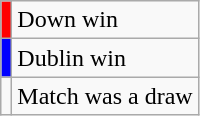<table class="wikitable">
<tr>
<td style="background-color:red"></td>
<td>Down win</td>
</tr>
<tr>
<td style="background-color:blue"></td>
<td>Dublin win</td>
</tr>
<tr>
<td></td>
<td>Match was a draw</td>
</tr>
</table>
